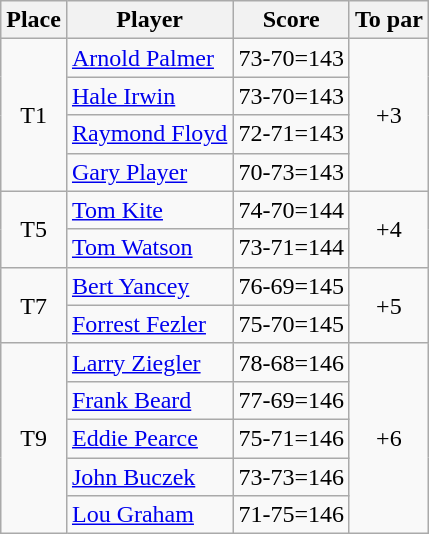<table class=wikitable>
<tr>
<th>Place</th>
<th>Player</th>
<th>Score</th>
<th>To par</th>
</tr>
<tr>
<td rowspan=4 align=center>T1</td>
<td> <a href='#'>Arnold Palmer</a></td>
<td>73-70=143</td>
<td rowspan=4 align=center>+3</td>
</tr>
<tr>
<td> <a href='#'>Hale Irwin</a></td>
<td>73-70=143</td>
</tr>
<tr>
<td> <a href='#'>Raymond Floyd</a></td>
<td>72-71=143</td>
</tr>
<tr>
<td> <a href='#'>Gary Player</a></td>
<td>70-73=143</td>
</tr>
<tr>
<td rowspan=2 align=center>T5</td>
<td> <a href='#'>Tom Kite</a></td>
<td>74-70=144</td>
<td rowspan=2 align=center>+4</td>
</tr>
<tr>
<td> <a href='#'>Tom Watson</a></td>
<td>73-71=144</td>
</tr>
<tr>
<td rowspan=2 align=center>T7</td>
<td> <a href='#'>Bert Yancey</a></td>
<td>76-69=145</td>
<td rowspan=2 align=center>+5</td>
</tr>
<tr>
<td> <a href='#'>Forrest Fezler</a></td>
<td>75-70=145</td>
</tr>
<tr>
<td rowspan=5 align=center>T9</td>
<td> <a href='#'>Larry Ziegler</a></td>
<td>78-68=146</td>
<td rowspan=5 align=center>+6</td>
</tr>
<tr>
<td> <a href='#'>Frank Beard</a></td>
<td>77-69=146</td>
</tr>
<tr>
<td> <a href='#'>Eddie Pearce</a></td>
<td>75-71=146</td>
</tr>
<tr>
<td> <a href='#'>John Buczek</a></td>
<td>73-73=146</td>
</tr>
<tr>
<td> <a href='#'>Lou Graham</a></td>
<td>71-75=146</td>
</tr>
</table>
